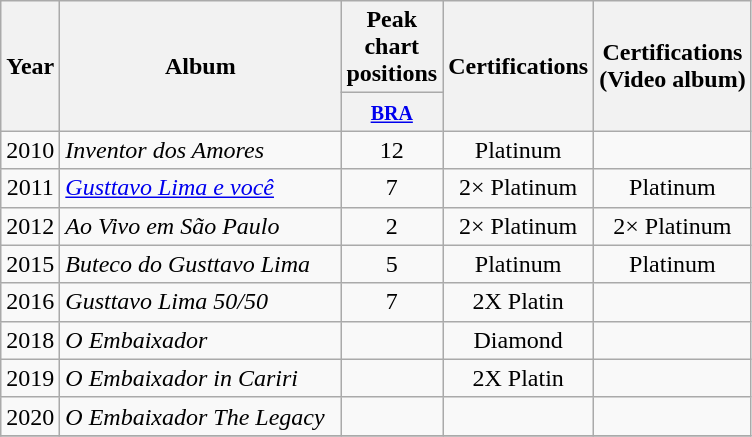<table class="wikitable">
<tr>
<th align="center" rowspan="2">Year</th>
<th align="center" rowspan="2" width="180">Album</th>
<th align="center" colspan="1">Peak chart positions</th>
<th align="center" rowspan="2">Certifications</th>
<th align="center" rowspan="2">Certifications<br> (Video album)</th>
</tr>
<tr>
<th width="30"><small><a href='#'>BRA</a><br></small></th>
</tr>
<tr>
<td align="center">2010</td>
<td><em>Inventor dos Amores</em></td>
<td align="center">12</td>
<td align="center">Platinum</td>
<td align="center"></td>
</tr>
<tr>
<td align="center">2011</td>
<td><em><a href='#'>Gusttavo Lima e você</a></em></td>
<td align="center">7</td>
<td align="center">2× Platinum</td>
<td align="center">Platinum</td>
</tr>
<tr>
<td align="center">2012</td>
<td><em>Ao Vivo em São Paulo</em></td>
<td align="center">2</td>
<td align="center">2× Platinum</td>
<td align="center">2× Platinum</td>
</tr>
<tr>
<td align="center">2015</td>
<td><em>Buteco do Gusttavo Lima</em></td>
<td align="center">5</td>
<td align="center">Platinum</td>
<td align="center">Platinum</td>
</tr>
<tr>
<td align="center">2016</td>
<td><em>Gusttavo Lima 50/50</em></td>
<td align="center">7</td>
<td align="center">2X Platin</td>
<td align="center"></td>
</tr>
<tr>
<td align="center">2018</td>
<td><em>O Embaixador</em></td>
<td align="center"></td>
<td align="center">Diamond</td>
<td align="center"></td>
</tr>
<tr>
<td align="center">2019</td>
<td><em>O Embaixador in Cariri</em></td>
<td align="center"></td>
<td align="center">2X Platin</td>
<td align="center"></td>
</tr>
<tr>
<td align="center">2020</td>
<td><em>O Embaixador The Legacy</em></td>
<td align="center"></td>
<td align="center"></td>
<td align="center"></td>
</tr>
<tr>
</tr>
</table>
